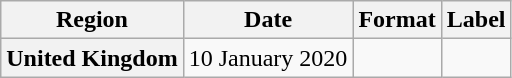<table class="wikitable plainrowheaders">
<tr>
<th scope="col">Region</th>
<th scope="col">Date</th>
<th scope="col">Format</th>
<th scope="col">Label</th>
</tr>
<tr>
<th scope="row">United Kingdom</th>
<td>10 January 2020</td>
<td></td>
<td></td>
</tr>
</table>
